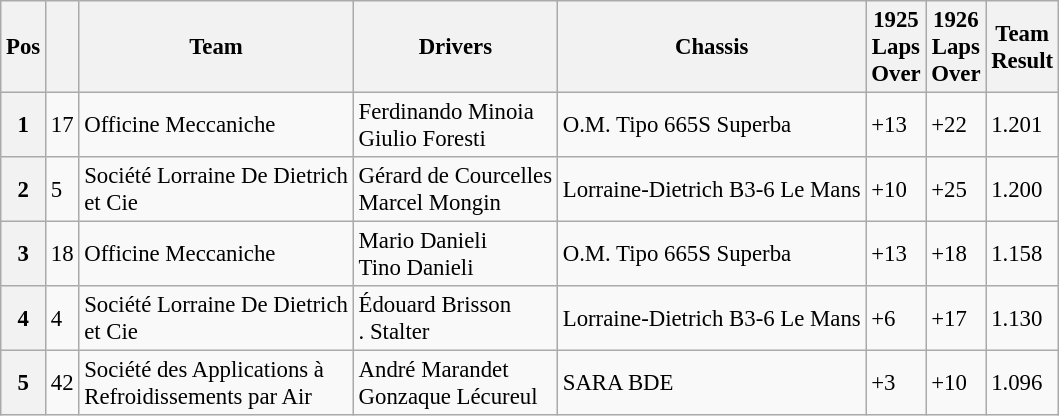<table class="wikitable" style="font-size: 95%;">
<tr>
<th>Pos</th>
<th></th>
<th>Team</th>
<th>Drivers</th>
<th>Chassis</th>
<th>1925<br>Laps<br>Over</th>
<th>1926<br>Laps<br>Over</th>
<th>Team<br>Result</th>
</tr>
<tr>
<th>1</th>
<td>17</td>
<td> Officine Meccaniche</td>
<td> Ferdinando Minoia<br> Giulio Foresti</td>
<td>O.M. Tipo 665S Superba</td>
<td>+13</td>
<td>+22</td>
<td>1.201</td>
</tr>
<tr>
<th>2</th>
<td>5</td>
<td> Société Lorraine De Dietrich<br> et Cie</td>
<td> Gérard de Courcelles<br> Marcel Mongin</td>
<td>Lorraine-Dietrich B3-6 Le Mans</td>
<td>+10</td>
<td>+25</td>
<td>1.200</td>
</tr>
<tr>
<th>3</th>
<td>18</td>
<td> Officine Meccaniche</td>
<td> Mario Danieli<br> Tino Danieli</td>
<td>O.M. Tipo 665S Superba</td>
<td>+13</td>
<td>+18</td>
<td>1.158</td>
</tr>
<tr>
<th>4</th>
<td>4</td>
<td> Société Lorraine De Dietrich<br> et Cie</td>
<td> Édouard Brisson<br> . Stalter</td>
<td>Lorraine-Dietrich B3-6 Le Mans</td>
<td>+6</td>
<td>+17</td>
<td>1.130</td>
</tr>
<tr>
<th>5</th>
<td>42</td>
<td> Société des Applications à<br>Refroidissements par Air</td>
<td> André Marandet<br> Gonzaque Lécureul</td>
<td>SARA BDE</td>
<td>+3</td>
<td>+10</td>
<td>1.096</td>
</tr>
</table>
